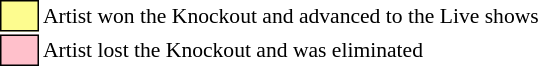<table class="toccolours" style="font-size: 90%; white-space: nowrap;">
<tr>
<td style="background:#fdfc8f; border:1px solid black;">      </td>
<td>Artist won the Knockout and advanced to the Live shows</td>
</tr>
<tr>
<td style="background:pink; border:1px solid black;">      </td>
<td>Artist lost the Knockout and was eliminated</td>
</tr>
</table>
